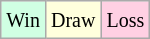<table class="wikitable">
<tr>
<td style="background:#d0ffe3;"><small>Win</small></td>
<td style="background:#ffd;"><small>Draw</small></td>
<td style="background:#ffd0e3;"><small>Loss</small></td>
</tr>
</table>
